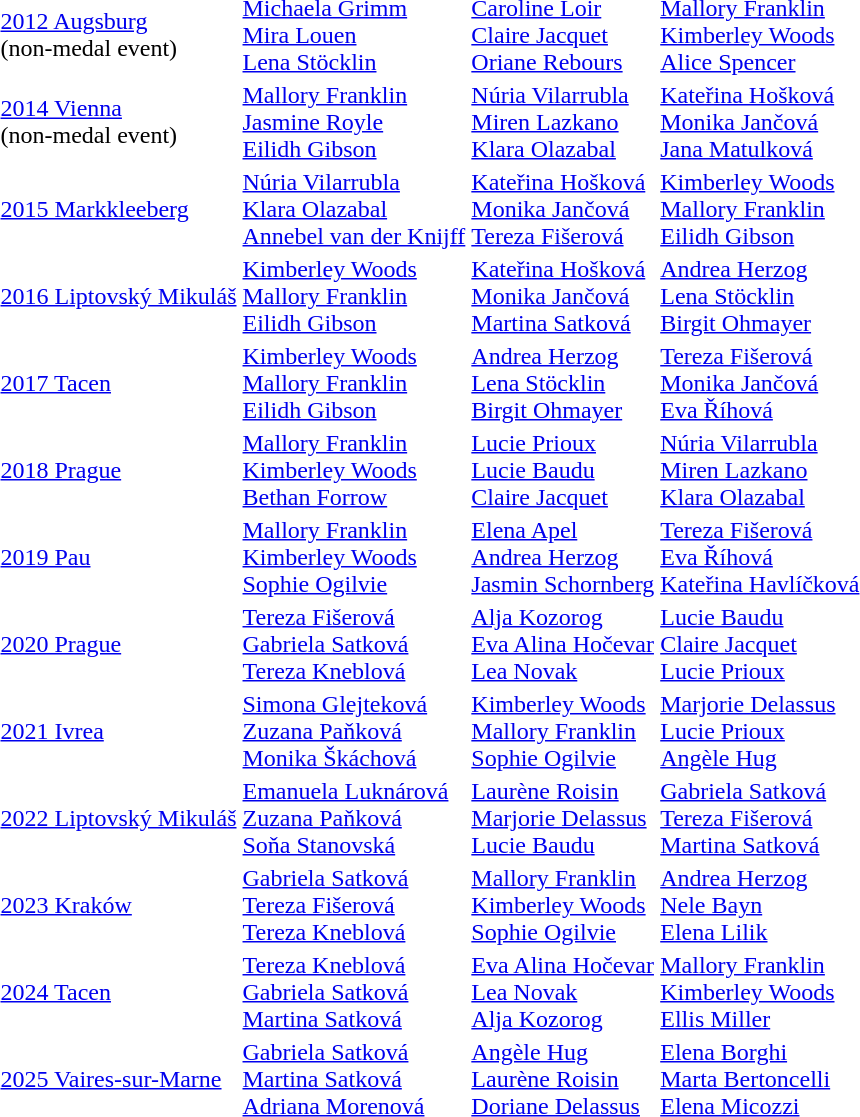<table>
<tr>
<td><a href='#'>2012 Augsburg</a><br>(non-medal event)</td>
<td><a href='#'>Michaela Grimm</a><br><a href='#'>Mira Louen</a><br><a href='#'>Lena Stöcklin</a><br></td>
<td><a href='#'>Caroline Loir</a><br><a href='#'>Claire Jacquet</a><br><a href='#'>Oriane Rebours</a><br></td>
<td><a href='#'>Mallory Franklin</a><br><a href='#'>Kimberley Woods</a><br><a href='#'>Alice Spencer</a><br></td>
</tr>
<tr>
<td><a href='#'>2014 Vienna</a><br>(non-medal event)</td>
<td><a href='#'>Mallory Franklin</a><br><a href='#'>Jasmine Royle</a><br><a href='#'>Eilidh Gibson</a><br></td>
<td><a href='#'>Núria Vilarrubla</a><br><a href='#'>Miren Lazkano</a><br><a href='#'>Klara Olazabal</a><br></td>
<td><a href='#'>Kateřina Hošková</a><br><a href='#'>Monika Jančová</a><br><a href='#'>Jana Matulková</a><br></td>
</tr>
<tr>
<td><a href='#'>2015 Markkleeberg</a></td>
<td><a href='#'>Núria Vilarrubla</a><br><a href='#'>Klara Olazabal</a><br><a href='#'>Annebel van der Knijff</a><br></td>
<td><a href='#'>Kateřina Hošková</a><br><a href='#'>Monika Jančová</a><br><a href='#'>Tereza Fišerová</a><br></td>
<td><a href='#'>Kimberley Woods</a><br><a href='#'>Mallory Franklin</a><br><a href='#'>Eilidh Gibson</a><br></td>
</tr>
<tr>
<td><a href='#'>2016 Liptovský Mikuláš</a></td>
<td><a href='#'>Kimberley Woods</a><br><a href='#'>Mallory Franklin</a><br><a href='#'>Eilidh Gibson</a><br></td>
<td><a href='#'>Kateřina Hošková</a><br><a href='#'>Monika Jančová</a><br><a href='#'>Martina Satková</a><br></td>
<td><a href='#'>Andrea Herzog</a><br><a href='#'>Lena Stöcklin</a><br><a href='#'>Birgit Ohmayer</a><br></td>
</tr>
<tr>
<td><a href='#'>2017 Tacen</a></td>
<td><a href='#'>Kimberley Woods</a><br><a href='#'>Mallory Franklin</a><br><a href='#'>Eilidh Gibson</a><br></td>
<td><a href='#'>Andrea Herzog</a><br><a href='#'>Lena Stöcklin</a><br><a href='#'>Birgit Ohmayer</a><br></td>
<td><a href='#'>Tereza Fišerová</a><br><a href='#'>Monika Jančová</a><br><a href='#'>Eva Říhová</a><br></td>
</tr>
<tr>
<td><a href='#'>2018 Prague</a></td>
<td><a href='#'>Mallory Franklin</a><br><a href='#'>Kimberley Woods</a><br><a href='#'>Bethan Forrow</a><br></td>
<td><a href='#'>Lucie Prioux</a><br><a href='#'>Lucie Baudu</a><br><a href='#'>Claire Jacquet</a><br></td>
<td><a href='#'>Núria Vilarrubla</a><br><a href='#'>Miren Lazkano</a><br><a href='#'>Klara Olazabal</a><br></td>
</tr>
<tr>
<td><a href='#'>2019 Pau</a></td>
<td><a href='#'>Mallory Franklin</a><br><a href='#'>Kimberley Woods</a><br><a href='#'>Sophie Ogilvie</a><br></td>
<td><a href='#'>Elena Apel</a><br><a href='#'>Andrea Herzog</a><br><a href='#'>Jasmin Schornberg</a><br></td>
<td><a href='#'>Tereza Fišerová</a><br><a href='#'>Eva Říhová</a><br><a href='#'>Kateřina Havlíčková</a><br></td>
</tr>
<tr>
<td><a href='#'>2020 Prague</a></td>
<td><a href='#'>Tereza Fišerová</a><br><a href='#'>Gabriela Satková</a><br><a href='#'>Tereza Kneblová</a><br></td>
<td><a href='#'>Alja Kozorog</a><br><a href='#'>Eva Alina Hočevar</a><br><a href='#'>Lea Novak</a><br></td>
<td><a href='#'>Lucie Baudu</a><br><a href='#'>Claire Jacquet</a><br><a href='#'>Lucie Prioux</a><br></td>
</tr>
<tr>
<td><a href='#'>2021 Ivrea</a></td>
<td><a href='#'>Simona Glejteková</a><br><a href='#'>Zuzana Paňková</a><br><a href='#'>Monika Škáchová</a><br></td>
<td><a href='#'>Kimberley Woods</a><br><a href='#'>Mallory Franklin</a><br><a href='#'>Sophie Ogilvie</a><br></td>
<td><a href='#'>Marjorie Delassus</a><br><a href='#'>Lucie Prioux</a><br><a href='#'>Angèle Hug</a><br></td>
</tr>
<tr>
<td><a href='#'>2022 Liptovský Mikuláš</a></td>
<td><a href='#'>Emanuela Luknárová</a><br><a href='#'>Zuzana Paňková</a><br><a href='#'>Soňa Stanovská</a><br></td>
<td><a href='#'>Laurène Roisin</a><br><a href='#'>Marjorie Delassus</a><br><a href='#'>Lucie Baudu</a><br></td>
<td><a href='#'>Gabriela Satková</a><br><a href='#'>Tereza Fišerová</a><br><a href='#'>Martina Satková</a><br></td>
</tr>
<tr>
<td><a href='#'>2023 Kraków</a></td>
<td><a href='#'>Gabriela Satková</a><br><a href='#'>Tereza Fišerová</a><br><a href='#'>Tereza Kneblová</a><br></td>
<td><a href='#'>Mallory Franklin</a><br><a href='#'>Kimberley Woods</a><br><a href='#'>Sophie Ogilvie</a><br></td>
<td><a href='#'>Andrea Herzog</a><br><a href='#'>Nele Bayn</a><br><a href='#'>Elena Lilik</a><br></td>
</tr>
<tr>
<td><a href='#'>2024 Tacen</a></td>
<td><a href='#'>Tereza Kneblová</a><br><a href='#'>Gabriela Satková</a><br><a href='#'>Martina Satková</a><br></td>
<td><a href='#'>Eva Alina Hočevar</a><br><a href='#'>Lea Novak</a><br><a href='#'>Alja Kozorog</a><br></td>
<td><a href='#'>Mallory Franklin</a><br><a href='#'>Kimberley Woods</a><br><a href='#'>Ellis Miller</a><br></td>
</tr>
<tr>
<td><a href='#'>2025 Vaires-sur-Marne</a></td>
<td><a href='#'>Gabriela Satková</a><br><a href='#'>Martina Satková</a><br><a href='#'>Adriana Morenová</a><br></td>
<td><a href='#'>Angèle Hug</a><br><a href='#'>Laurène Roisin</a><br><a href='#'>Doriane Delassus</a><br></td>
<td><a href='#'>Elena Borghi</a><br><a href='#'>Marta Bertoncelli</a><br><a href='#'>Elena Micozzi</a><br></td>
</tr>
</table>
